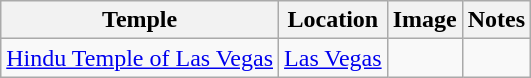<table class="wikitable sortable" id="tableTempleWikiMS"NV>
<tr>
<th>Temple</th>
<th>Location</th>
<th>Image</th>
<th>Notes</th>
</tr>
<tr>
<td><a href='#'>Hindu Temple of Las Vegas</a></td>
<td><a href='#'>Las Vegas</a></td>
<td></td>
<td></td>
</tr>
</table>
